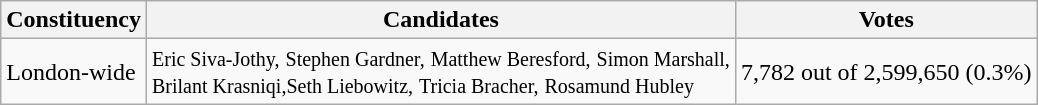<table class="wikitable">
<tr>
<th>Constituency</th>
<th>Candidates</th>
<th>Votes</th>
</tr>
<tr>
<td>London-wide</td>
<td><small>Eric Siva-Jothy,</small> <small>Stephen Gardner,</small> <small>Matthew Beresford,</small> <small>Simon Marshall,<br>Brilant Krasniqi,</small><small>Seth Liebowitz,</small> <small>Tricia Bracher,</small> <small>Rosamund Hubley</small></td>
<td>7,782 out of 2,599,650 (0.3%)</td>
</tr>
</table>
